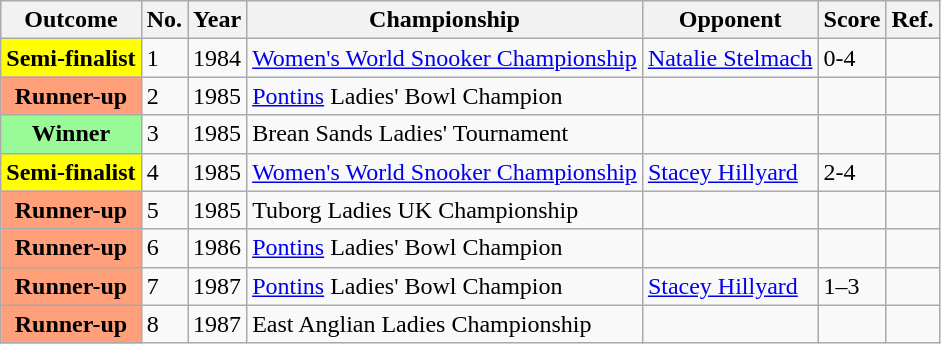<table class="wikitable">
<tr>
<th>Outcome</th>
<th>No.</th>
<th>Year</th>
<th>Championship</th>
<th>Opponent</th>
<th>Score</th>
<th>Ref.</th>
</tr>
<tr>
<th scope="row" style="background:yellow;">Semi-finalist</th>
<td>1</td>
<td>1984</td>
<td><a href='#'>Women's World Snooker Championship</a></td>
<td><a href='#'>Natalie Stelmach</a></td>
<td>0-4</td>
<td></td>
</tr>
<tr>
<th scope="row" style="background:#ffa07a;">Runner-up</th>
<td>2</td>
<td>1985</td>
<td><a href='#'>Pontins</a> Ladies' Bowl Champion</td>
<td></td>
<td></td>
<td></td>
</tr>
<tr>
<th scope="row" style="background:#98FB98">Winner</th>
<td>3</td>
<td>1985</td>
<td>Brean Sands Ladies' Tournament</td>
<td></td>
<td></td>
<td></td>
</tr>
<tr>
<th scope="row" style="background:yellow;">Semi-finalist</th>
<td>4</td>
<td>1985</td>
<td><a href='#'>Women's World Snooker Championship</a></td>
<td><a href='#'>Stacey Hillyard</a></td>
<td>2-4</td>
<td></td>
</tr>
<tr>
<th scope="row" style="background:#ffa07a;">Runner-up</th>
<td>5</td>
<td>1985</td>
<td>Tuborg Ladies UK Championship</td>
<td></td>
<td></td>
<td></td>
</tr>
<tr>
<th scope="row" style="background:#ffa07a;">Runner-up</th>
<td>6</td>
<td>1986</td>
<td><a href='#'>Pontins</a> Ladies' Bowl Champion</td>
<td></td>
<td></td>
<td></td>
</tr>
<tr>
<th scope="row" style="background:#ffa07a;">Runner-up</th>
<td>7</td>
<td>1987</td>
<td><a href='#'>Pontins</a> Ladies' Bowl Champion</td>
<td><a href='#'>Stacey Hillyard</a></td>
<td>1–3</td>
<td></td>
</tr>
<tr>
<th scope="row" style="background:#ffa07a;">Runner-up</th>
<td>8</td>
<td>1987</td>
<td>East Anglian Ladies Championship</td>
<td></td>
<td></td>
<td></td>
</tr>
</table>
